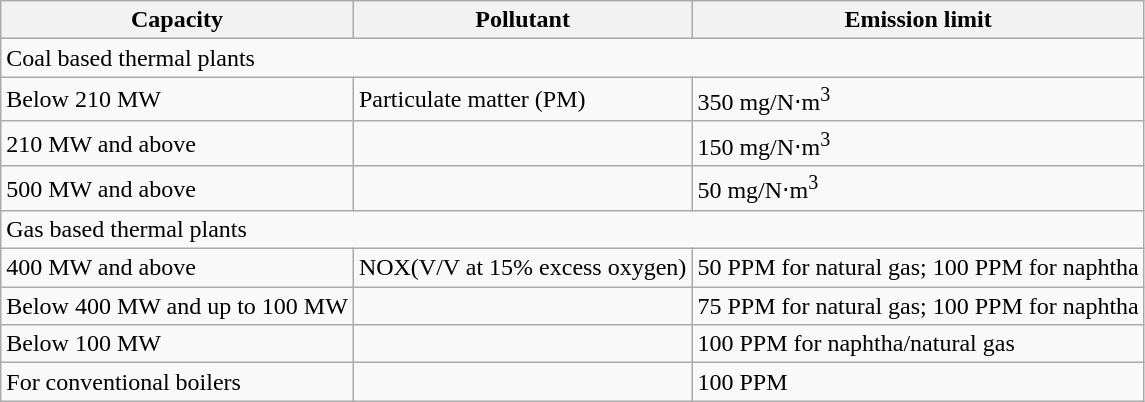<table class="wikitable">
<tr>
<th>Capacity</th>
<th>Pollutant</th>
<th>Emission limit</th>
</tr>
<tr>
<td colspan="3">Coal based thermal plants</td>
</tr>
<tr>
<td>Below 210 MW</td>
<td>Particulate matter (PM)</td>
<td>350 mg/N⋅m<sup>3</sup></td>
</tr>
<tr>
<td>210 MW and above</td>
<td> </td>
<td>150 mg/N⋅m<sup>3</sup></td>
</tr>
<tr>
<td>500 MW and above</td>
<td> </td>
<td>50 mg/N⋅m<sup>3</sup></td>
</tr>
<tr>
<td colspan="3">Gas based thermal plants</td>
</tr>
<tr>
<td>400 MW and above</td>
<td>NOX(V/V at 15% excess oxygen)</td>
<td>50 PPM for natural gas; 100 PPM for naphtha</td>
</tr>
<tr>
<td>Below 400 MW and up to 100 MW</td>
<td> </td>
<td>75 PPM for natural gas; 100 PPM for naphtha</td>
</tr>
<tr>
<td>Below 100 MW</td>
<td> </td>
<td>100 PPM for naphtha/natural gas</td>
</tr>
<tr>
<td>For conventional boilers</td>
<td> </td>
<td>100 PPM</td>
</tr>
</table>
